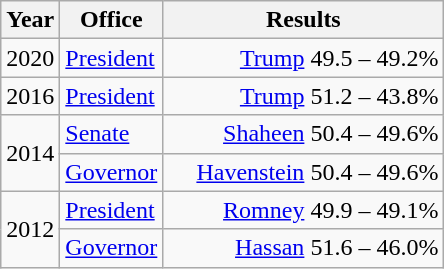<table class=wikitable>
<tr>
<th width="30">Year</th>
<th width="60">Office</th>
<th width="180">Results</th>
</tr>
<tr>
<td>2020</td>
<td><a href='#'>President</a></td>
<td align="right" ><a href='#'>Trump</a> 49.5 – 49.2%</td>
</tr>
<tr>
<td>2016</td>
<td><a href='#'>President</a></td>
<td align="right" ><a href='#'>Trump</a> 51.2 – 43.8%</td>
</tr>
<tr>
<td rowspan="2">2014</td>
<td><a href='#'>Senate</a></td>
<td align="right" ><a href='#'>Shaheen</a> 50.4 – 49.6%</td>
</tr>
<tr>
<td><a href='#'>Governor</a></td>
<td align="right" ><a href='#'>Havenstein</a> 50.4 – 49.6%</td>
</tr>
<tr>
<td rowspan="2">2012</td>
<td><a href='#'>President</a></td>
<td align="right" ><a href='#'>Romney</a> 49.9 – 49.1%</td>
</tr>
<tr>
<td><a href='#'>Governor</a></td>
<td align="right" ><a href='#'>Hassan</a> 51.6 – 46.0%</td>
</tr>
</table>
